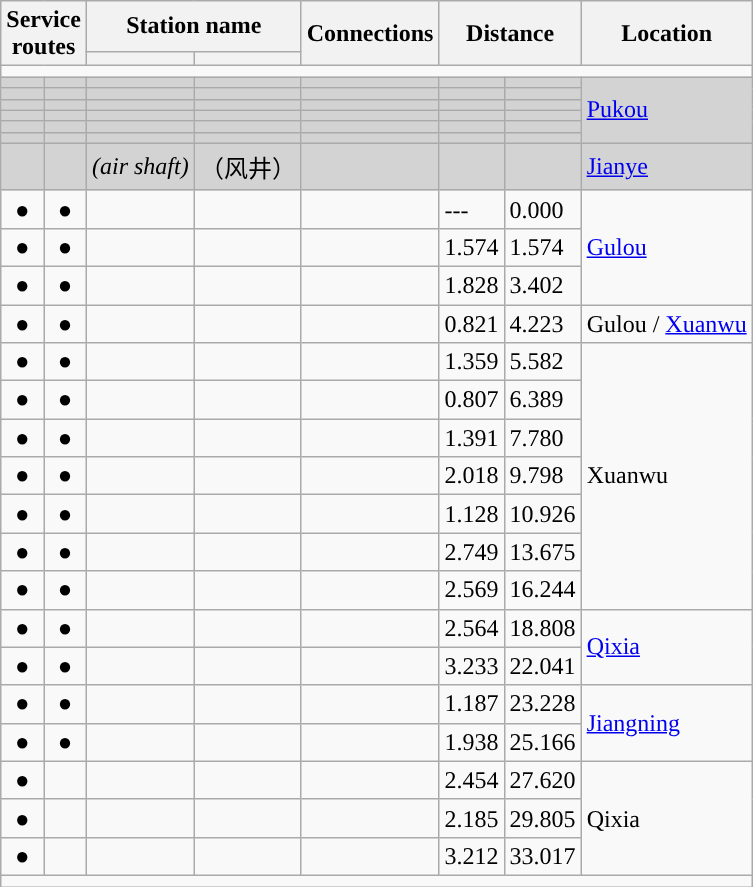<table class="wikitable">
<tr>
<th colspan="2" rowspan="2">Service<br>routes</th>
<th colspan="2">Station name</th>
<th rowspan="2">Connections</th>
<th colspan="2" rowspan="2">Distance<br></th>
<th rowspan="2">Location</th>
</tr>
<tr>
<th></th>
<th></th>
</tr>
<tr style="background:#">
<td colspan = "8"></td>
</tr>
<tr style="background:lightgrey">
<td></td>
<td></td>
<td><em></em></td>
<td></td>
<td></td>
<td></td>
<td></td>
<td rowspan="6"><a href='#'>Pukou</a></td>
</tr>
<tr style="background:lightgrey">
<td></td>
<td></td>
<td><em></em></td>
<td></td>
<td></td>
<td></td>
<td></td>
</tr>
<tr style="background:lightgrey">
<td></td>
<td></td>
<td><em></em></td>
<td></td>
<td></td>
<td></td>
<td></td>
</tr>
<tr style="background:lightgrey">
<td></td>
<td></td>
<td><em></em></td>
<td></td>
<td></td>
<td></td>
<td></td>
</tr>
<tr style="background:lightgrey">
<td></td>
<td></td>
<td><em></em></td>
<td></td>
<td></td>
<td></td>
<td></td>
</tr>
<tr style="background:lightgrey">
<td></td>
<td></td>
<td><em></em></td>
<td></td>
<td></td>
<td></td>
<td></td>
</tr>
<tr style="background:lightgrey">
<td></td>
<td></td>
<td><em> (air shaft)</em></td>
<td>（风井）</td>
<td></td>
<td></td>
<td></td>
<td><a href='#'>Jianye</a></td>
</tr>
<tr>
<td align="center">●</td>
<td align="center">●</td>
<td></td>
<td></td>
<td></td>
<td>---</td>
<td>0.000</td>
<td rowspan="3"><a href='#'>Gulou</a></td>
</tr>
<tr>
<td align="center">●</td>
<td align="center">●</td>
<td></td>
<td></td>
<td></td>
<td>1.574</td>
<td>1.574</td>
</tr>
<tr>
<td align="center">●</td>
<td align="center">●</td>
<td></td>
<td></td>
<td></td>
<td>1.828</td>
<td>3.402</td>
</tr>
<tr>
<td align="center">●</td>
<td align="center">●</td>
<td></td>
<td></td>
<td></td>
<td>0.821</td>
<td>4.223</td>
<td>Gulou / <a href='#'>Xuanwu</a></td>
</tr>
<tr>
<td align="center">●</td>
<td align="center">●</td>
<td></td>
<td></td>
<td></td>
<td>1.359</td>
<td>5.582</td>
<td rowspan="7">Xuanwu</td>
</tr>
<tr>
<td align="center">●</td>
<td align="center">●</td>
<td></td>
<td></td>
<td></td>
<td>0.807</td>
<td>6.389</td>
</tr>
<tr>
<td align="center">●</td>
<td align="center">●</td>
<td></td>
<td></td>
<td></td>
<td>1.391</td>
<td>7.780</td>
</tr>
<tr>
<td align="center">●</td>
<td align="center">●</td>
<td></td>
<td></td>
<td></td>
<td>2.018</td>
<td>9.798</td>
</tr>
<tr>
<td align="center">●</td>
<td align="center">●</td>
<td></td>
<td></td>
<td></td>
<td>1.128</td>
<td>10.926</td>
</tr>
<tr>
<td align="center">●</td>
<td align="center">●</td>
<td></td>
<td></td>
<td></td>
<td>2.749</td>
<td>13.675</td>
</tr>
<tr>
<td align="center">●</td>
<td align="center">●</td>
<td></td>
<td></td>
<td></td>
<td>2.569</td>
<td>16.244</td>
</tr>
<tr>
<td align="center">●</td>
<td align="center">●</td>
<td></td>
<td></td>
<td></td>
<td>2.564</td>
<td>18.808</td>
<td rowspan="2"><a href='#'>Qixia</a></td>
</tr>
<tr>
<td align="center">●</td>
<td align="center">●</td>
<td></td>
<td></td>
<td></td>
<td>3.233</td>
<td>22.041</td>
</tr>
<tr>
<td align="center">●</td>
<td align="center">●</td>
<td></td>
<td></td>
<td></td>
<td>1.187</td>
<td>23.228</td>
<td rowspan="2"><a href='#'>Jiangning</a></td>
</tr>
<tr>
<td align="center">●</td>
<td align="center">●</td>
<td></td>
<td></td>
<td></td>
<td>1.938</td>
<td>25.166</td>
</tr>
<tr>
<td align="center">●</td>
<td></td>
<td></td>
<td></td>
<td></td>
<td>2.454</td>
<td>27.620</td>
<td rowspan="3">Qixia</td>
</tr>
<tr>
<td align="center">●</td>
<td></td>
<td></td>
<td></td>
<td></td>
<td>2.185</td>
<td>29.805</td>
</tr>
<tr>
<td align="center">●</td>
<td></td>
<td></td>
<td></td>
<td></td>
<td>3.212</td>
<td>33.017</td>
</tr>
<tr style="background:#">
<td colspan = "8"></td>
</tr>
</table>
